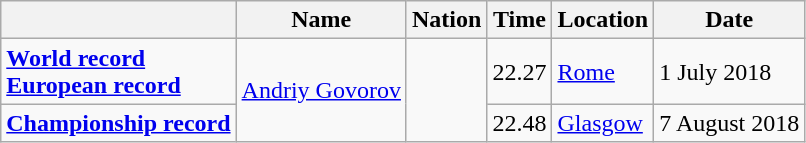<table class=wikitable>
<tr>
<th></th>
<th>Name</th>
<th>Nation</th>
<th>Time</th>
<th>Location</th>
<th>Date</th>
</tr>
<tr>
<td><strong><a href='#'>World record</a></strong><br><strong><a href='#'>European record</a></strong></td>
<td rowspan=2><a href='#'>Andriy Govorov</a></td>
<td rowspan=2></td>
<td>22.27</td>
<td><a href='#'>Rome</a></td>
<td>1 July 2018</td>
</tr>
<tr>
<td><strong><a href='#'>Championship record</a></strong></td>
<td>22.48</td>
<td><a href='#'>Glasgow</a></td>
<td>7 August 2018</td>
</tr>
</table>
